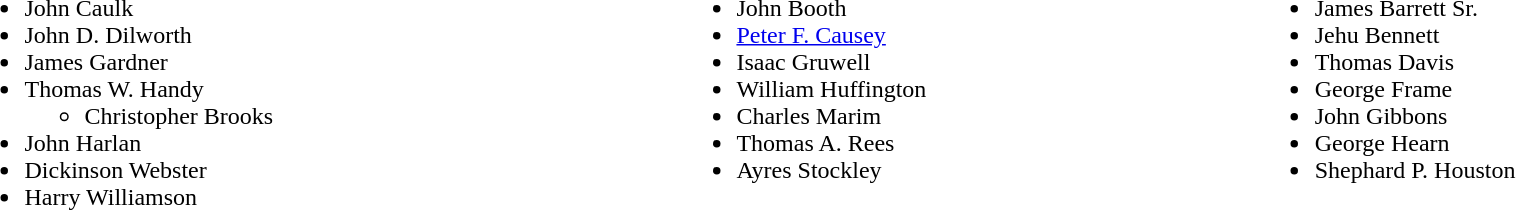<table width=100%>
<tr valign=top>
<td><br><ul><li>John Caulk</li><li>John D. Dilworth</li><li>James Gardner</li><li>Thomas W. Handy<ul><li>Christopher Brooks</li></ul></li><li>John Harlan</li><li>Dickinson Webster</li><li>Harry Williamson</li></ul></td>
<td><br><ul><li>John Booth</li><li><a href='#'>Peter F. Causey</a></li><li>Isaac Gruwell</li><li>William Huffington</li><li>Charles Marim</li><li>Thomas A. Rees</li><li>Ayres Stockley</li></ul></td>
<td><br><ul><li>James Barrett Sr.</li><li>Jehu Bennett</li><li>Thomas Davis</li><li>George Frame</li><li>John Gibbons</li><li>George Hearn</li><li>Shephard P. Houston</li></ul></td>
</tr>
</table>
